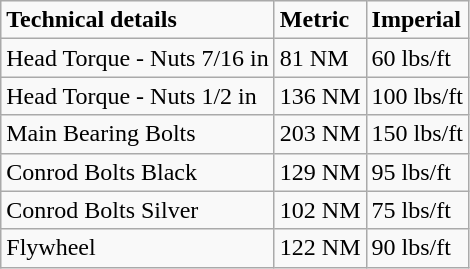<table class="wikitable">
<tr>
<td><strong>Technical details</strong></td>
<td><strong>Metric</strong></td>
<td><strong>Imperial</strong></td>
</tr>
<tr>
<td>Head Torque - Nuts 7/16 in</td>
<td>81 NM</td>
<td>60 lbs/ft</td>
</tr>
<tr>
<td>Head Torque - Nuts 1/2 in</td>
<td>136 NM</td>
<td>100 lbs/ft</td>
</tr>
<tr>
<td>Main Bearing Bolts</td>
<td>203 NM</td>
<td>150 lbs/ft</td>
</tr>
<tr>
<td>Conrod Bolts Black</td>
<td>129 NM</td>
<td>95 lbs/ft</td>
</tr>
<tr>
<td>Conrod Bolts Silver</td>
<td>102 NM</td>
<td>75 lbs/ft</td>
</tr>
<tr>
<td>Flywheel</td>
<td>122 NM</td>
<td>90 lbs/ft</td>
</tr>
</table>
